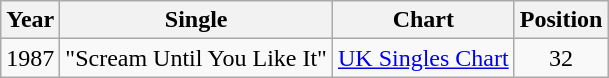<table class="wikitable">
<tr>
<th>Year</th>
<th>Single</th>
<th>Chart</th>
<th>Position</th>
</tr>
<tr>
<td align="center">1987</td>
<td align="center">"Scream Until You Like It"</td>
<td align="center"><a href='#'>UK Singles Chart</a></td>
<td align="center">32</td>
</tr>
</table>
